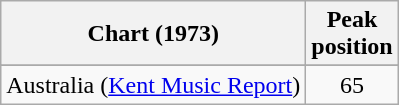<table class="wikitable">
<tr>
<th>Chart (1973)</th>
<th>Peak<br>position</th>
</tr>
<tr>
</tr>
<tr>
<td>Australia (<a href='#'>Kent Music Report</a>)</td>
<td align="center">65</td>
</tr>
</table>
